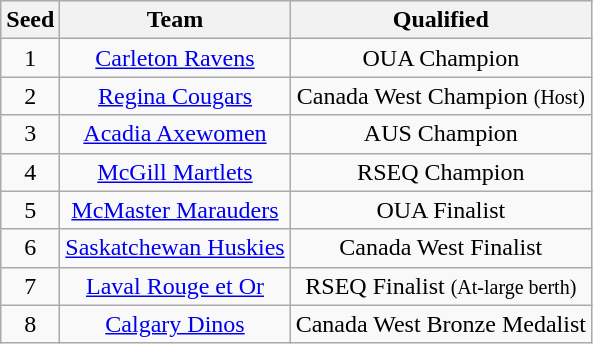<table class="wikitable sortable" style="text-align: center;">
<tr bgcolor="#efefef" align=center>
<th align=left>Seed</th>
<th align=left>Team</th>
<th align=left>Qualified</th>
</tr>
<tr align=center>
<td>1</td>
<td><a href='#'>Carleton Ravens</a></td>
<td>OUA Champion</td>
</tr>
<tr align=center>
<td>2</td>
<td><a href='#'>Regina Cougars</a></td>
<td>Canada West Champion <small>(Host)</small></td>
</tr>
<tr align=center>
<td>3</td>
<td><a href='#'>Acadia Axewomen</a></td>
<td>AUS Champion</td>
</tr>
<tr align=center>
<td>4</td>
<td><a href='#'>McGill Martlets</a></td>
<td>RSEQ Champion</td>
</tr>
<tr align=center>
<td>5</td>
<td><a href='#'>McMaster Marauders</a></td>
<td>OUA Finalist</td>
</tr>
<tr align=center>
<td>6</td>
<td><a href='#'>Saskatchewan Huskies</a></td>
<td>Canada West Finalist</td>
</tr>
<tr align=center>
<td>7</td>
<td><a href='#'>Laval Rouge et Or</a></td>
<td>RSEQ Finalist <small>(At-large berth)</small></td>
</tr>
<tr align=center>
<td>8</td>
<td><a href='#'>Calgary Dinos</a></td>
<td>Canada West Bronze Medalist</td>
</tr>
</table>
